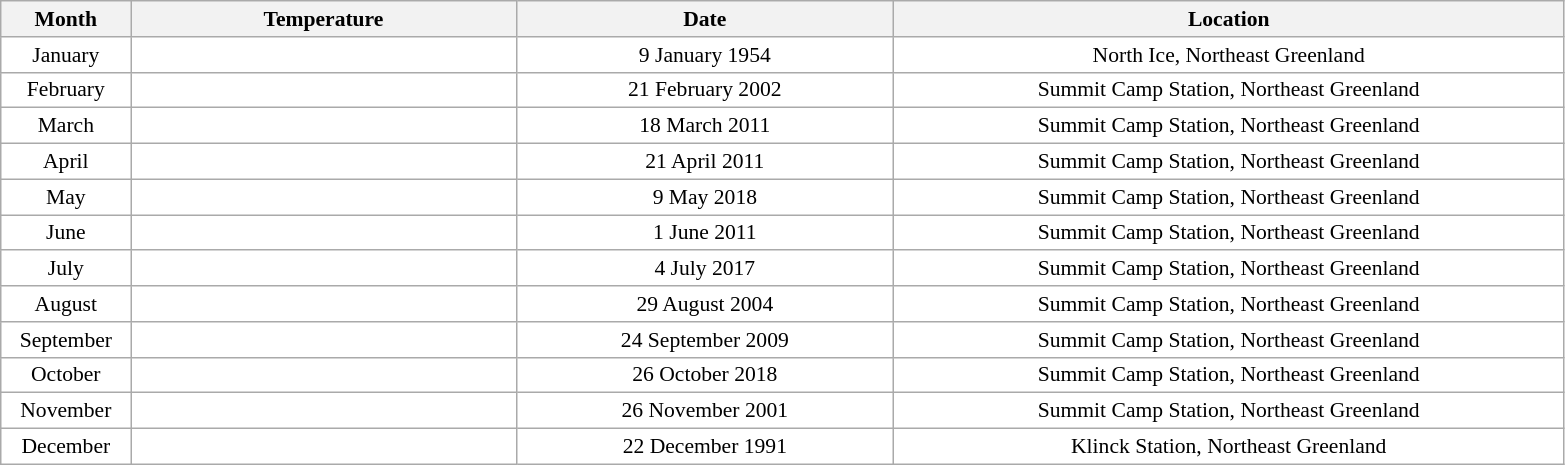<table class="wikitable" style="font-size:90%; text-align:center; background: #FFFFFF">
<tr>
<th width=80 style=background: #FF0000>Month</th>
<th width=250 style=background: #FF0000>Temperature</th>
<th width=245 style=background: #FF0000>Date</th>
<th width=440 style=background: #FF0000>Location</th>
</tr>
<tr>
<td>January</td>
<td></td>
<td>9 January 1954</td>
<td>North Ice, Northeast Greenland</td>
</tr>
<tr>
<td>February</td>
<td></td>
<td>21 February 2002</td>
<td>Summit Camp Station, Northeast Greenland</td>
</tr>
<tr>
<td>March</td>
<td></td>
<td>18 March 2011</td>
<td>Summit Camp Station, Northeast Greenland</td>
</tr>
<tr>
<td>April</td>
<td></td>
<td>21 April 2011</td>
<td>Summit Camp Station, Northeast Greenland</td>
</tr>
<tr>
<td>May</td>
<td></td>
<td>9 May 2018</td>
<td>Summit Camp Station, Northeast Greenland</td>
</tr>
<tr>
<td>June</td>
<td></td>
<td>1 June 2011</td>
<td>Summit Camp Station, Northeast Greenland</td>
</tr>
<tr>
<td>July</td>
<td></td>
<td>4 July 2017</td>
<td>Summit Camp Station, Northeast Greenland</td>
</tr>
<tr>
<td>August</td>
<td></td>
<td>29 August 2004</td>
<td>Summit Camp Station, Northeast Greenland</td>
</tr>
<tr>
<td>September</td>
<td></td>
<td>24 September 2009</td>
<td>Summit Camp Station, Northeast Greenland</td>
</tr>
<tr>
<td>October</td>
<td></td>
<td>26 October 2018</td>
<td>Summit Camp Station, Northeast Greenland</td>
</tr>
<tr>
<td>November</td>
<td></td>
<td>26 November 2001</td>
<td>Summit Camp Station, Northeast Greenland</td>
</tr>
<tr>
<td>December</td>
<td></td>
<td>22 December 1991</td>
<td>Klinck Station, Northeast Greenland</td>
</tr>
</table>
